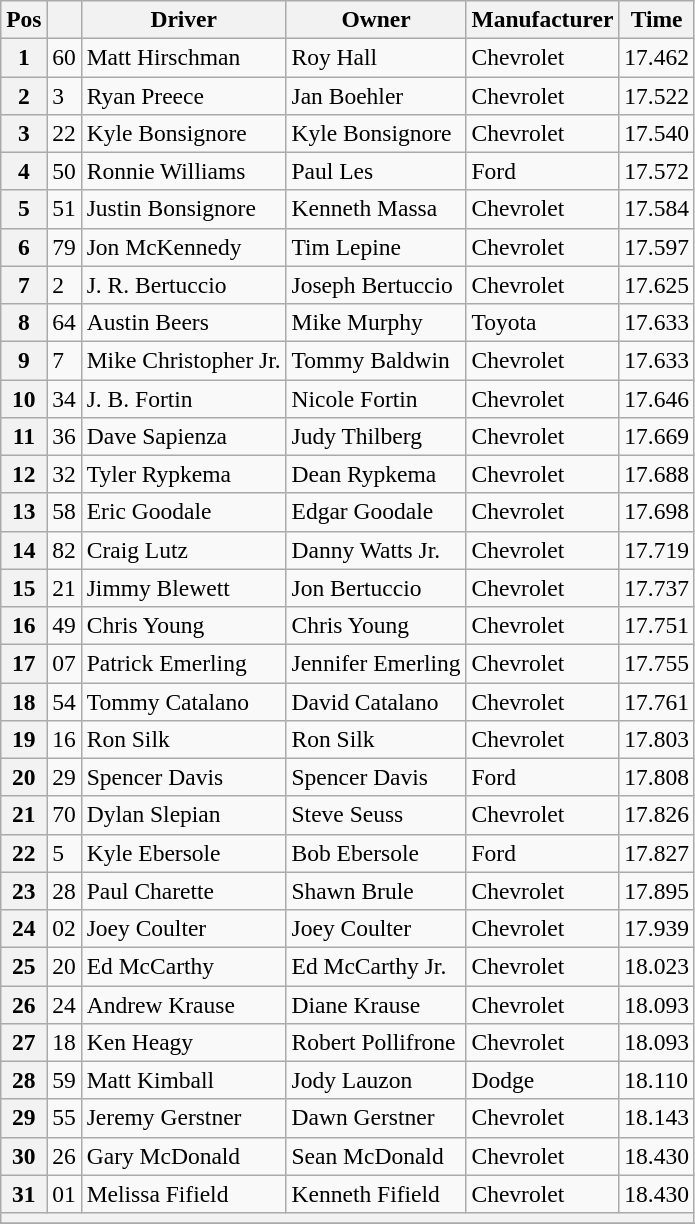<table class="wikitable" style="font-size:98%">
<tr>
<th>Pos</th>
<th></th>
<th>Driver</th>
<th>Owner</th>
<th>Manufacturer</th>
<th>Time</th>
</tr>
<tr>
<th>1</th>
<td>60</td>
<td>Matt Hirschman</td>
<td>Roy Hall</td>
<td>Chevrolet</td>
<td>17.462</td>
</tr>
<tr>
<th>2</th>
<td>3</td>
<td>Ryan Preece</td>
<td>Jan Boehler</td>
<td>Chevrolet</td>
<td>17.522</td>
</tr>
<tr>
<th>3</th>
<td>22</td>
<td>Kyle Bonsignore</td>
<td>Kyle Bonsignore</td>
<td>Chevrolet</td>
<td>17.540</td>
</tr>
<tr>
<th>4</th>
<td>50</td>
<td>Ronnie Williams</td>
<td>Paul Les</td>
<td>Ford</td>
<td>17.572</td>
</tr>
<tr>
<th>5</th>
<td>51</td>
<td>Justin Bonsignore</td>
<td>Kenneth Massa</td>
<td>Chevrolet</td>
<td>17.584</td>
</tr>
<tr>
<th>6</th>
<td>79</td>
<td>Jon McKennedy</td>
<td>Tim Lepine</td>
<td>Chevrolet</td>
<td>17.597</td>
</tr>
<tr>
<th>7</th>
<td>2</td>
<td>J. R. Bertuccio</td>
<td>Joseph Bertuccio</td>
<td>Chevrolet</td>
<td>17.625</td>
</tr>
<tr>
<th>8</th>
<td>64</td>
<td>Austin Beers</td>
<td>Mike Murphy</td>
<td>Toyota</td>
<td>17.633</td>
</tr>
<tr>
<th>9</th>
<td>7</td>
<td>Mike Christopher Jr.</td>
<td>Tommy Baldwin</td>
<td>Chevrolet</td>
<td>17.633</td>
</tr>
<tr>
<th>10</th>
<td>34</td>
<td>J. B. Fortin</td>
<td>Nicole Fortin</td>
<td>Chevrolet</td>
<td>17.646</td>
</tr>
<tr>
<th>11</th>
<td>36</td>
<td>Dave Sapienza</td>
<td>Judy Thilberg</td>
<td>Chevrolet</td>
<td>17.669</td>
</tr>
<tr>
<th>12</th>
<td>32</td>
<td>Tyler Rypkema</td>
<td>Dean Rypkema</td>
<td>Chevrolet</td>
<td>17.688</td>
</tr>
<tr>
<th>13</th>
<td>58</td>
<td>Eric Goodale</td>
<td>Edgar Goodale</td>
<td>Chevrolet</td>
<td>17.698</td>
</tr>
<tr>
<th>14</th>
<td>82</td>
<td>Craig Lutz</td>
<td>Danny Watts Jr.</td>
<td>Chevrolet</td>
<td>17.719</td>
</tr>
<tr>
<th>15</th>
<td>21</td>
<td>Jimmy Blewett</td>
<td>Jon Bertuccio</td>
<td>Chevrolet</td>
<td>17.737</td>
</tr>
<tr>
<th>16</th>
<td>49</td>
<td>Chris Young</td>
<td>Chris Young</td>
<td>Chevrolet</td>
<td>17.751</td>
</tr>
<tr>
<th>17</th>
<td>07</td>
<td>Patrick Emerling</td>
<td>Jennifer Emerling</td>
<td>Chevrolet</td>
<td>17.755</td>
</tr>
<tr>
<th>18</th>
<td>54</td>
<td>Tommy Catalano</td>
<td>David Catalano</td>
<td>Chevrolet</td>
<td>17.761</td>
</tr>
<tr>
<th>19</th>
<td>16</td>
<td>Ron Silk</td>
<td>Ron Silk</td>
<td>Chevrolet</td>
<td>17.803</td>
</tr>
<tr>
<th>20</th>
<td>29</td>
<td>Spencer Davis</td>
<td>Spencer Davis</td>
<td>Ford</td>
<td>17.808</td>
</tr>
<tr>
<th>21</th>
<td>70</td>
<td>Dylan Slepian</td>
<td>Steve Seuss</td>
<td>Chevrolet</td>
<td>17.826</td>
</tr>
<tr>
<th>22</th>
<td>5</td>
<td>Kyle Ebersole</td>
<td>Bob Ebersole</td>
<td>Ford</td>
<td>17.827</td>
</tr>
<tr>
<th>23</th>
<td>28</td>
<td>Paul Charette</td>
<td>Shawn Brule</td>
<td>Chevrolet</td>
<td>17.895</td>
</tr>
<tr>
<th>24</th>
<td>02</td>
<td>Joey Coulter</td>
<td>Joey Coulter</td>
<td>Chevrolet</td>
<td>17.939</td>
</tr>
<tr>
<th>25</th>
<td>20</td>
<td>Ed McCarthy</td>
<td>Ed McCarthy Jr.</td>
<td>Chevrolet</td>
<td>18.023</td>
</tr>
<tr>
<th>26</th>
<td>24</td>
<td>Andrew Krause</td>
<td>Diane Krause</td>
<td>Chevrolet</td>
<td>18.093</td>
</tr>
<tr>
<th>27</th>
<td>18</td>
<td>Ken Heagy</td>
<td>Robert Pollifrone</td>
<td>Chevrolet</td>
<td>18.093</td>
</tr>
<tr>
<th>28</th>
<td>59</td>
<td>Matt Kimball</td>
<td>Jody Lauzon</td>
<td>Dodge</td>
<td>18.110</td>
</tr>
<tr>
<th>29</th>
<td>55</td>
<td>Jeremy Gerstner</td>
<td>Dawn Gerstner</td>
<td>Chevrolet</td>
<td>18.143</td>
</tr>
<tr>
<th>30</th>
<td>26</td>
<td>Gary McDonald</td>
<td>Sean McDonald</td>
<td>Chevrolet</td>
<td>18.430</td>
</tr>
<tr>
<th>31</th>
<td>01</td>
<td>Melissa Fifield</td>
<td>Kenneth Fifield</td>
<td>Chevrolet</td>
<td>18.430</td>
</tr>
<tr>
<th colspan="6"></th>
</tr>
<tr>
</tr>
</table>
